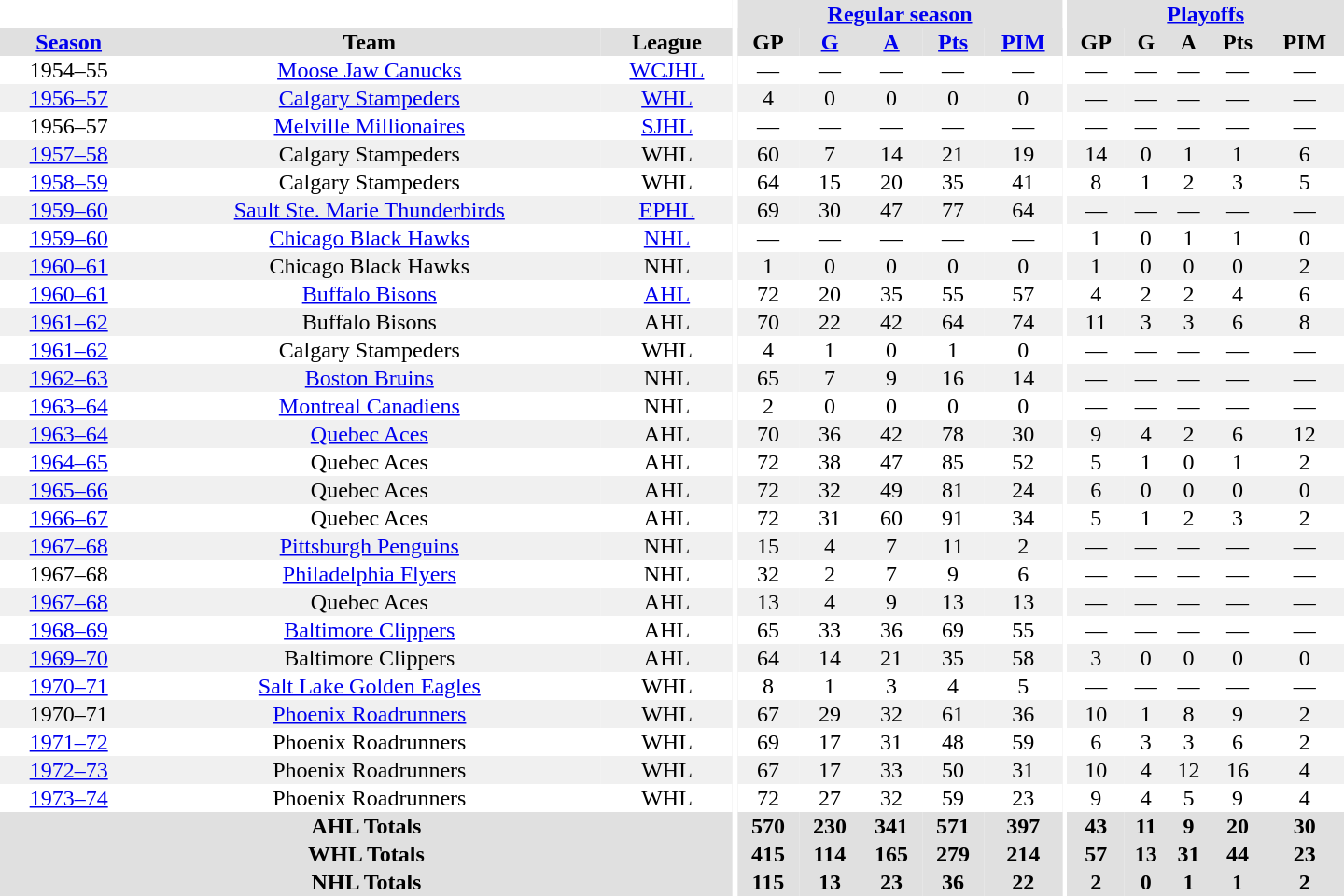<table border="0" cellpadding="1" cellspacing="0" style="text-align:center; width:60em">
<tr bgcolor="#e0e0e0">
<th colspan="3" bgcolor="#ffffff"></th>
<th rowspan="100" bgcolor="#ffffff"></th>
<th colspan="5"><a href='#'>Regular season</a></th>
<th rowspan="100" bgcolor="#ffffff"></th>
<th colspan="5"><a href='#'>Playoffs</a></th>
</tr>
<tr bgcolor="#e0e0e0">
<th><a href='#'>Season</a></th>
<th>Team</th>
<th>League</th>
<th>GP</th>
<th><a href='#'>G</a></th>
<th><a href='#'>A</a></th>
<th><a href='#'>Pts</a></th>
<th><a href='#'>PIM</a></th>
<th>GP</th>
<th>G</th>
<th>A</th>
<th>Pts</th>
<th>PIM</th>
</tr>
<tr>
<td>1954–55</td>
<td><a href='#'>Moose Jaw Canucks</a></td>
<td><a href='#'>WCJHL</a></td>
<td>—</td>
<td>—</td>
<td>—</td>
<td>—</td>
<td>—</td>
<td>—</td>
<td>—</td>
<td>—</td>
<td>—</td>
<td>—</td>
</tr>
<tr bgcolor="#f0f0f0">
<td><a href='#'>1956–57</a></td>
<td><a href='#'>Calgary Stampeders</a></td>
<td><a href='#'>WHL</a></td>
<td>4</td>
<td>0</td>
<td>0</td>
<td>0</td>
<td>0</td>
<td>—</td>
<td>—</td>
<td>—</td>
<td>—</td>
<td>—</td>
</tr>
<tr>
<td>1956–57</td>
<td><a href='#'>Melville Millionaires</a></td>
<td><a href='#'>SJHL</a></td>
<td>—</td>
<td>—</td>
<td>—</td>
<td>—</td>
<td>—</td>
<td>—</td>
<td>—</td>
<td>—</td>
<td>—</td>
<td>—</td>
</tr>
<tr bgcolor="#f0f0f0">
<td><a href='#'>1957–58</a></td>
<td>Calgary Stampeders</td>
<td>WHL</td>
<td>60</td>
<td>7</td>
<td>14</td>
<td>21</td>
<td>19</td>
<td>14</td>
<td>0</td>
<td>1</td>
<td>1</td>
<td>6</td>
</tr>
<tr>
<td><a href='#'>1958–59</a></td>
<td>Calgary Stampeders</td>
<td>WHL</td>
<td>64</td>
<td>15</td>
<td>20</td>
<td>35</td>
<td>41</td>
<td>8</td>
<td>1</td>
<td>2</td>
<td>3</td>
<td>5</td>
</tr>
<tr bgcolor="#f0f0f0">
<td><a href='#'>1959–60</a></td>
<td><a href='#'>Sault Ste. Marie Thunderbirds</a></td>
<td><a href='#'>EPHL</a></td>
<td>69</td>
<td>30</td>
<td>47</td>
<td>77</td>
<td>64</td>
<td>—</td>
<td>—</td>
<td>—</td>
<td>—</td>
<td>—</td>
</tr>
<tr>
<td><a href='#'>1959–60</a></td>
<td><a href='#'>Chicago Black Hawks</a></td>
<td><a href='#'>NHL</a></td>
<td>—</td>
<td>—</td>
<td>—</td>
<td>—</td>
<td>—</td>
<td>1</td>
<td>0</td>
<td>1</td>
<td>1</td>
<td>0</td>
</tr>
<tr bgcolor="#f0f0f0">
<td><a href='#'>1960–61</a></td>
<td>Chicago Black Hawks</td>
<td>NHL</td>
<td>1</td>
<td>0</td>
<td>0</td>
<td>0</td>
<td>0</td>
<td>1</td>
<td>0</td>
<td>0</td>
<td>0</td>
<td>2</td>
</tr>
<tr>
<td><a href='#'>1960–61</a></td>
<td><a href='#'>Buffalo Bisons</a></td>
<td><a href='#'>AHL</a></td>
<td>72</td>
<td>20</td>
<td>35</td>
<td>55</td>
<td>57</td>
<td>4</td>
<td>2</td>
<td>2</td>
<td>4</td>
<td>6</td>
</tr>
<tr bgcolor="#f0f0f0">
<td><a href='#'>1961–62</a></td>
<td>Buffalo Bisons</td>
<td>AHL</td>
<td>70</td>
<td>22</td>
<td>42</td>
<td>64</td>
<td>74</td>
<td>11</td>
<td>3</td>
<td>3</td>
<td>6</td>
<td>8</td>
</tr>
<tr>
<td><a href='#'>1961–62</a></td>
<td>Calgary Stampeders</td>
<td>WHL</td>
<td>4</td>
<td>1</td>
<td>0</td>
<td>1</td>
<td>0</td>
<td>—</td>
<td>—</td>
<td>—</td>
<td>—</td>
<td>—</td>
</tr>
<tr bgcolor="#f0f0f0">
<td><a href='#'>1962–63</a></td>
<td><a href='#'>Boston Bruins</a></td>
<td>NHL</td>
<td>65</td>
<td>7</td>
<td>9</td>
<td>16</td>
<td>14</td>
<td>—</td>
<td>—</td>
<td>—</td>
<td>—</td>
<td>—</td>
</tr>
<tr>
<td><a href='#'>1963–64</a></td>
<td><a href='#'>Montreal Canadiens</a></td>
<td>NHL</td>
<td>2</td>
<td>0</td>
<td>0</td>
<td>0</td>
<td>0</td>
<td>—</td>
<td>—</td>
<td>—</td>
<td>—</td>
<td>—</td>
</tr>
<tr bgcolor="#f0f0f0">
<td><a href='#'>1963–64</a></td>
<td><a href='#'>Quebec Aces</a></td>
<td>AHL</td>
<td>70</td>
<td>36</td>
<td>42</td>
<td>78</td>
<td>30</td>
<td>9</td>
<td>4</td>
<td>2</td>
<td>6</td>
<td>12</td>
</tr>
<tr>
<td><a href='#'>1964–65</a></td>
<td>Quebec Aces</td>
<td>AHL</td>
<td>72</td>
<td>38</td>
<td>47</td>
<td>85</td>
<td>52</td>
<td>5</td>
<td>1</td>
<td>0</td>
<td>1</td>
<td>2</td>
</tr>
<tr bgcolor="#f0f0f0">
<td><a href='#'>1965–66</a></td>
<td>Quebec Aces</td>
<td>AHL</td>
<td>72</td>
<td>32</td>
<td>49</td>
<td>81</td>
<td>24</td>
<td>6</td>
<td>0</td>
<td>0</td>
<td>0</td>
<td>0</td>
</tr>
<tr>
<td><a href='#'>1966–67</a></td>
<td>Quebec Aces</td>
<td>AHL</td>
<td>72</td>
<td>31</td>
<td>60</td>
<td>91</td>
<td>34</td>
<td>5</td>
<td>1</td>
<td>2</td>
<td>3</td>
<td>2</td>
</tr>
<tr bgcolor="#f0f0f0">
<td><a href='#'>1967–68</a></td>
<td><a href='#'>Pittsburgh Penguins</a></td>
<td>NHL</td>
<td>15</td>
<td>4</td>
<td>7</td>
<td>11</td>
<td>2</td>
<td>—</td>
<td>—</td>
<td>—</td>
<td>—</td>
<td>—</td>
</tr>
<tr>
<td>1967–68</td>
<td><a href='#'>Philadelphia Flyers</a></td>
<td>NHL</td>
<td>32</td>
<td>2</td>
<td>7</td>
<td>9</td>
<td>6</td>
<td>—</td>
<td>—</td>
<td>—</td>
<td>—</td>
<td>—</td>
</tr>
<tr bgcolor="#f0f0f0">
<td><a href='#'>1967–68</a></td>
<td>Quebec Aces</td>
<td>AHL</td>
<td>13</td>
<td>4</td>
<td>9</td>
<td>13</td>
<td>13</td>
<td>—</td>
<td>—</td>
<td>—</td>
<td>—</td>
<td>—</td>
</tr>
<tr>
<td><a href='#'>1968–69</a></td>
<td><a href='#'>Baltimore Clippers</a></td>
<td>AHL</td>
<td>65</td>
<td>33</td>
<td>36</td>
<td>69</td>
<td>55</td>
<td>—</td>
<td>—</td>
<td>—</td>
<td>—</td>
<td>—</td>
</tr>
<tr bgcolor="#f0f0f0">
<td><a href='#'>1969–70</a></td>
<td>Baltimore Clippers</td>
<td>AHL</td>
<td>64</td>
<td>14</td>
<td>21</td>
<td>35</td>
<td>58</td>
<td>3</td>
<td>0</td>
<td>0</td>
<td>0</td>
<td>0</td>
</tr>
<tr>
<td><a href='#'>1970–71</a></td>
<td><a href='#'>Salt Lake Golden Eagles</a></td>
<td>WHL</td>
<td>8</td>
<td>1</td>
<td>3</td>
<td>4</td>
<td>5</td>
<td>—</td>
<td>—</td>
<td>—</td>
<td>—</td>
<td>—</td>
</tr>
<tr bgcolor="#f0f0f0">
<td>1970–71</td>
<td><a href='#'>Phoenix Roadrunners</a></td>
<td>WHL</td>
<td>67</td>
<td>29</td>
<td>32</td>
<td>61</td>
<td>36</td>
<td>10</td>
<td>1</td>
<td>8</td>
<td>9</td>
<td>2</td>
</tr>
<tr>
<td><a href='#'>1971–72</a></td>
<td>Phoenix Roadrunners</td>
<td>WHL</td>
<td>69</td>
<td>17</td>
<td>31</td>
<td>48</td>
<td>59</td>
<td>6</td>
<td>3</td>
<td>3</td>
<td>6</td>
<td>2</td>
</tr>
<tr bgcolor="#f0f0f0">
<td><a href='#'>1972–73</a></td>
<td>Phoenix Roadrunners</td>
<td>WHL</td>
<td>67</td>
<td>17</td>
<td>33</td>
<td>50</td>
<td>31</td>
<td>10</td>
<td>4</td>
<td>12</td>
<td>16</td>
<td>4</td>
</tr>
<tr>
<td><a href='#'>1973–74</a></td>
<td>Phoenix Roadrunners</td>
<td>WHL</td>
<td>72</td>
<td>27</td>
<td>32</td>
<td>59</td>
<td>23</td>
<td>9</td>
<td>4</td>
<td>5</td>
<td>9</td>
<td>4</td>
</tr>
<tr bgcolor="#e0e0e0">
<th colspan="3">AHL Totals</th>
<th>570</th>
<th>230</th>
<th>341</th>
<th>571</th>
<th>397</th>
<th>43</th>
<th>11</th>
<th>9</th>
<th>20</th>
<th>30</th>
</tr>
<tr bgcolor="#e0e0e0">
<th colspan="3">WHL Totals</th>
<th>415</th>
<th>114</th>
<th>165</th>
<th>279</th>
<th>214</th>
<th>57</th>
<th>13</th>
<th>31</th>
<th>44</th>
<th>23</th>
</tr>
<tr bgcolor="#e0e0e0">
<th colspan="3">NHL Totals</th>
<th>115</th>
<th>13</th>
<th>23</th>
<th>36</th>
<th>22</th>
<th>2</th>
<th>0</th>
<th>1</th>
<th>1</th>
<th>2</th>
</tr>
</table>
